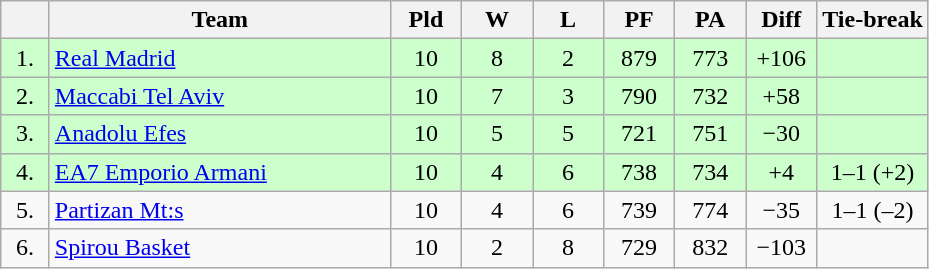<table class="wikitable" style="text-align:center">
<tr>
<th width=25></th>
<th width=220>Team</th>
<th width=40>Pld</th>
<th width=40>W</th>
<th width=40>L</th>
<th width=40>PF</th>
<th width=40>PA</th>
<th width=40>Diff</th>
<th>Tie-break</th>
</tr>
<tr style="background:#ccffcc">
<td>1.</td>
<td align=left> <a href='#'>Real Madrid</a></td>
<td>10</td>
<td>8</td>
<td>2</td>
<td>879</td>
<td>773</td>
<td>+106</td>
<td></td>
</tr>
<tr style="background:#ccffcc">
<td>2.</td>
<td align=left> <a href='#'>Maccabi Tel Aviv</a></td>
<td>10</td>
<td>7</td>
<td>3</td>
<td>790</td>
<td>732</td>
<td>+58</td>
<td></td>
</tr>
<tr style="background:#ccffcc">
<td>3.</td>
<td align=left> <a href='#'>Anadolu Efes</a></td>
<td>10</td>
<td>5</td>
<td>5</td>
<td>721</td>
<td>751</td>
<td>−30</td>
<td></td>
</tr>
<tr style="background:#ccffcc">
<td>4.</td>
<td align=left> <a href='#'>EA7 Emporio Armani</a></td>
<td>10</td>
<td>4</td>
<td>6</td>
<td>738</td>
<td>734</td>
<td>+4</td>
<td>1–1 (+2)</td>
</tr>
<tr>
<td>5.</td>
<td align=left> <a href='#'>Partizan Mt:s</a></td>
<td>10</td>
<td>4</td>
<td>6</td>
<td>739</td>
<td>774</td>
<td>−35</td>
<td>1–1 (–2)</td>
</tr>
<tr>
<td>6.</td>
<td align=left> <a href='#'>Spirou Basket</a></td>
<td>10</td>
<td>2</td>
<td>8</td>
<td>729</td>
<td>832</td>
<td>−103</td>
<td></td>
</tr>
</table>
